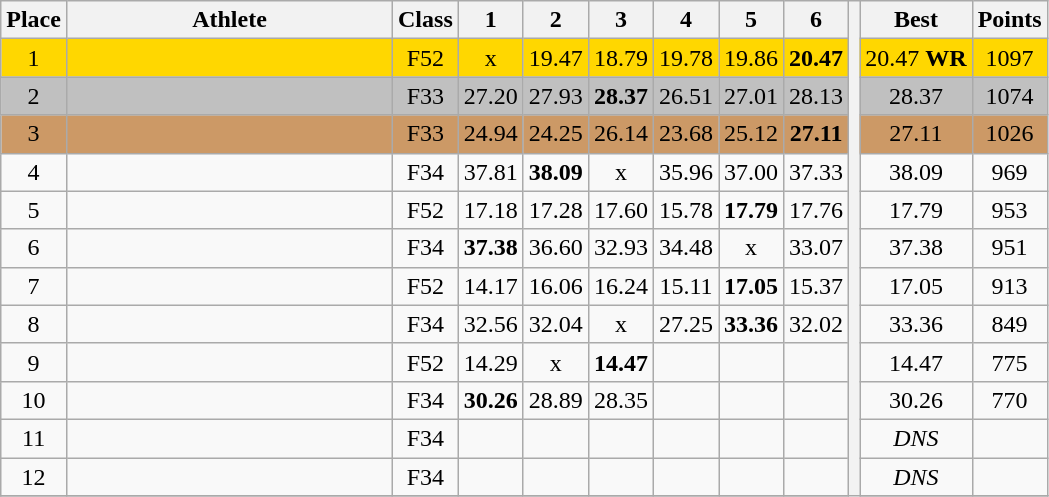<table class="wikitable" style="text-align:center">
<tr>
<th>Place</th>
<th width=210>Athlete</th>
<th>Class</th>
<th>1</th>
<th>2</th>
<th>3</th>
<th>4</th>
<th>5</th>
<th>6</th>
<th rowspan=20></th>
<th>Best</th>
<th>Points</th>
</tr>
<tr bgcolor=gold>
<td>1</td>
<td align=left></td>
<td>F52</td>
<td>x</td>
<td>19.47</td>
<td>18.79</td>
<td>19.78</td>
<td>19.86</td>
<td><strong>20.47</strong></td>
<td>20.47 <strong>WR</strong></td>
<td>1097</td>
</tr>
<tr bgcolor=silver>
<td>2</td>
<td align=left></td>
<td>F33</td>
<td>27.20</td>
<td>27.93</td>
<td><strong>28.37</strong></td>
<td>26.51</td>
<td>27.01</td>
<td>28.13</td>
<td>28.37</td>
<td>1074</td>
</tr>
<tr bgcolor=cc9966>
<td>3</td>
<td align=left></td>
<td>F33</td>
<td>24.94</td>
<td>24.25</td>
<td>26.14</td>
<td>23.68</td>
<td>25.12</td>
<td><strong>27.11</strong></td>
<td>27.11</td>
<td>1026</td>
</tr>
<tr>
<td>4</td>
<td align=left></td>
<td>F34</td>
<td>37.81</td>
<td><strong>38.09</strong></td>
<td>x</td>
<td>35.96</td>
<td>37.00</td>
<td>37.33</td>
<td>38.09</td>
<td>969</td>
</tr>
<tr>
<td>5</td>
<td align=left></td>
<td>F52</td>
<td>17.18</td>
<td>17.28</td>
<td>17.60</td>
<td>15.78</td>
<td><strong>17.79</strong></td>
<td>17.76</td>
<td>17.79</td>
<td>953</td>
</tr>
<tr>
<td>6</td>
<td align=left></td>
<td>F34</td>
<td><strong>37.38</strong></td>
<td>36.60</td>
<td>32.93</td>
<td>34.48</td>
<td>x</td>
<td>33.07</td>
<td>37.38</td>
<td>951</td>
</tr>
<tr>
<td>7</td>
<td align=left></td>
<td>F52</td>
<td>14.17</td>
<td>16.06</td>
<td>16.24</td>
<td>15.11</td>
<td><strong>17.05</strong></td>
<td>15.37</td>
<td>17.05</td>
<td>913</td>
</tr>
<tr>
<td>8</td>
<td align=left></td>
<td>F34</td>
<td>32.56</td>
<td>32.04</td>
<td>x</td>
<td>27.25</td>
<td><strong>33.36</strong></td>
<td>32.02</td>
<td>33.36</td>
<td>849</td>
</tr>
<tr>
<td>9</td>
<td align=left></td>
<td>F52</td>
<td>14.29</td>
<td>x</td>
<td><strong>14.47</strong></td>
<td></td>
<td></td>
<td></td>
<td>14.47</td>
<td>775</td>
</tr>
<tr>
<td>10</td>
<td align=left></td>
<td>F34</td>
<td><strong>30.26</strong></td>
<td>28.89</td>
<td>28.35</td>
<td></td>
<td></td>
<td></td>
<td>30.26</td>
<td>770</td>
</tr>
<tr>
<td>11</td>
<td align=left></td>
<td>F34</td>
<td></td>
<td></td>
<td></td>
<td></td>
<td></td>
<td></td>
<td><em>DNS</em></td>
<td></td>
</tr>
<tr>
<td>12</td>
<td align=left></td>
<td>F34</td>
<td></td>
<td></td>
<td></td>
<td></td>
<td></td>
<td></td>
<td><em>DNS</em></td>
<td></td>
</tr>
<tr>
</tr>
</table>
